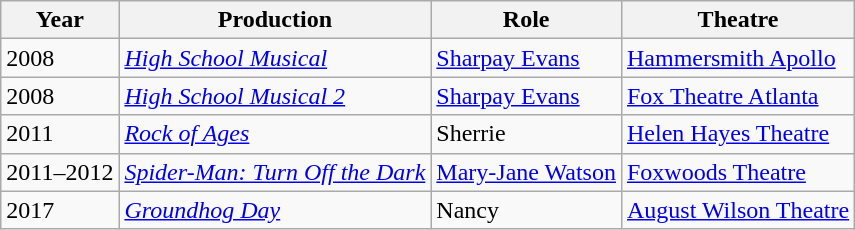<table class="wikitable">
<tr>
<th>Year</th>
<th>Production</th>
<th>Role</th>
<th>Theatre</th>
</tr>
<tr>
<td>2008</td>
<td><em><a href='#'>High School Musical</a></em></td>
<td><a href='#'>Sharpay Evans</a></td>
<td><a href='#'>Hammersmith Apollo</a></td>
</tr>
<tr>
<td>2008</td>
<td><em><a href='#'>High School Musical 2</a></em></td>
<td><a href='#'>Sharpay Evans</a></td>
<td><a href='#'>Fox Theatre Atlanta</a></td>
</tr>
<tr>
<td>2011</td>
<td><em><a href='#'>Rock of Ages</a></em></td>
<td>Sherrie</td>
<td><a href='#'>Helen Hayes Theatre</a></td>
</tr>
<tr>
<td>2011–2012</td>
<td><em><a href='#'>Spider-Man: Turn Off the Dark</a></em></td>
<td><a href='#'>Mary-Jane Watson</a></td>
<td><a href='#'>Foxwoods Theatre</a></td>
</tr>
<tr>
<td>2017</td>
<td><em><a href='#'>Groundhog Day</a></em></td>
<td>Nancy</td>
<td><a href='#'>August Wilson Theatre</a></td>
</tr>
</table>
